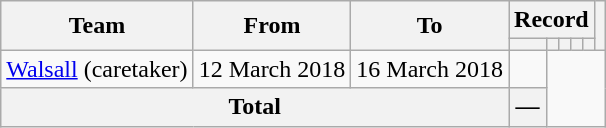<table class=wikitable style="text-align: center">
<tr>
<th rowspan=2>Team</th>
<th rowspan=2>From</th>
<th rowspan=2>To</th>
<th colspan=5>Record</th>
<th rowspan=2></th>
</tr>
<tr>
<th></th>
<th></th>
<th></th>
<th></th>
<th></th>
</tr>
<tr>
<td align=left><a href='#'>Walsall</a> (caretaker)</td>
<td align=left>12 March 2018</td>
<td align=left>16 March 2018<br></td>
<td></td>
</tr>
<tr>
<th colspan=3>Total<br></th>
<th>—</th>
</tr>
</table>
